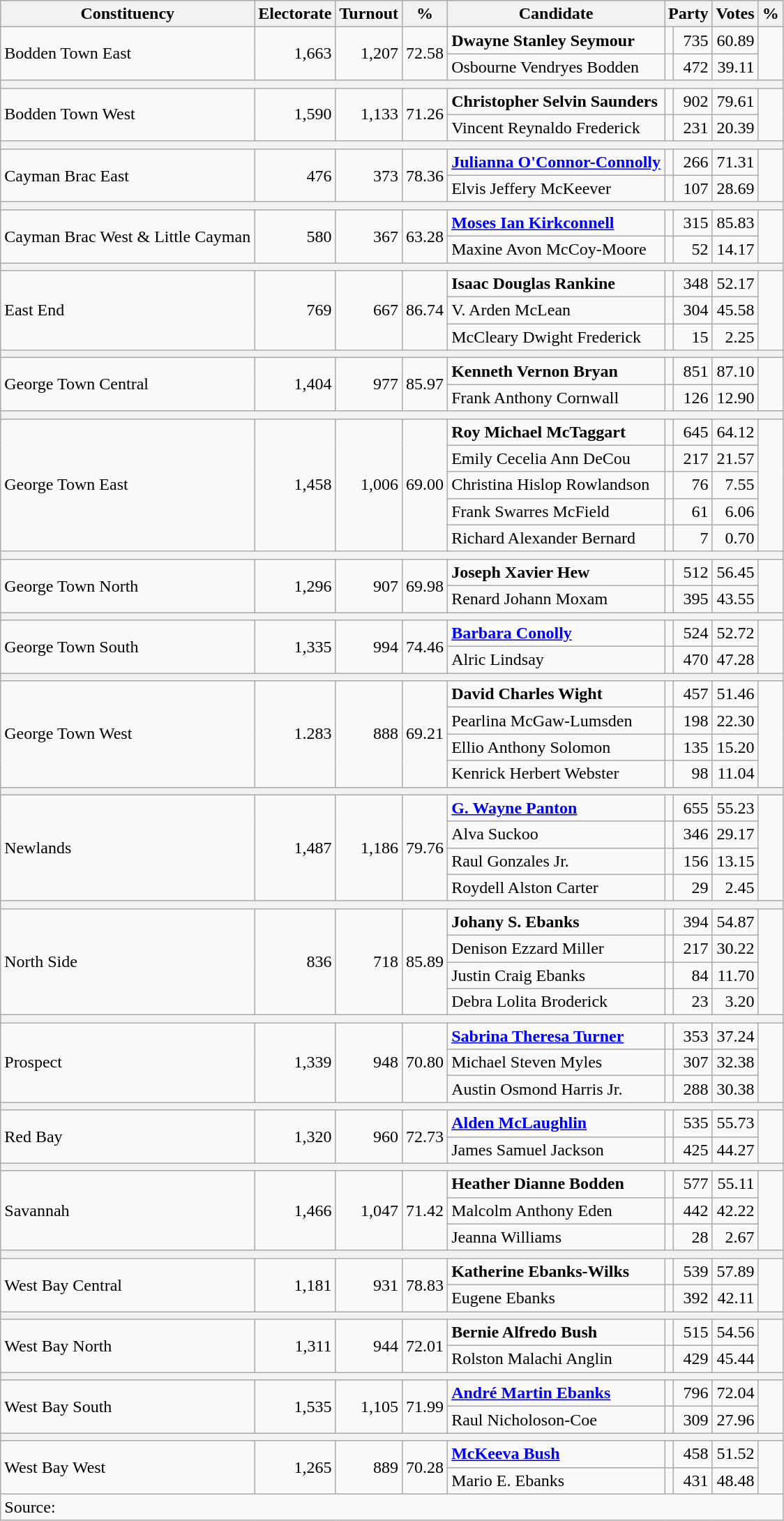<table class="wikitable">
<tr>
<th>Constituency</th>
<th>Electorate</th>
<th>Turnout</th>
<th>%</th>
<th>Candidate</th>
<th colspan=2>Party</th>
<th>Votes</th>
<th>%</th>
</tr>
<tr>
<td rowspan="2">Bodden Town East</td>
<td rowspan="2" align="right">1,663</td>
<td rowspan="2" align="right">1,207</td>
<td rowspan="2" align="right">72.58</td>
<td><strong>Dwayne Stanley Seymour</strong></td>
<td></td>
<td align="right">735</td>
<td align="right">60.89</td>
</tr>
<tr>
<td>Osbourne Vendryes Bodden</td>
<td></td>
<td align="right">472</td>
<td align="right">39.11</td>
</tr>
<tr>
<th colspan=9></th>
</tr>
<tr>
<td rowspan="2">Bodden Town West</td>
<td rowspan="2" align="right">1,590</td>
<td rowspan="2" align="right">1,133</td>
<td rowspan="2" align="right">71.26</td>
<td><strong>Christopher Selvin Saunders</strong></td>
<td></td>
<td align="right">902</td>
<td align="right">79.61</td>
</tr>
<tr>
<td>Vincent Reynaldo Frederick</td>
<td></td>
<td align="right">231</td>
<td align="right">20.39</td>
</tr>
<tr>
<th colspan=9></th>
</tr>
<tr>
<td rowspan="2">Cayman Brac East</td>
<td rowspan="2" align="right">476</td>
<td rowspan="2" align="right">373</td>
<td rowspan="2" align="right">78.36</td>
<td><strong><a href='#'>Julianna O'Connor-Connolly</a></strong></td>
<td></td>
<td align="right">266</td>
<td align="right">71.31</td>
</tr>
<tr>
<td>Elvis Jeffery McKeever</td>
<td></td>
<td align="right">107</td>
<td align="right">28.69</td>
</tr>
<tr>
<th colspan=9></th>
</tr>
<tr>
<td rowspan="2">Cayman Brac West & Little Cayman</td>
<td rowspan="2" align="right">580</td>
<td rowspan="2" align="right">367</td>
<td rowspan="2" align="right">63.28</td>
<td><strong><a href='#'>Moses Ian Kirkconnell</a></strong></td>
<td></td>
<td align="right">315</td>
<td align="right">85.83</td>
</tr>
<tr>
<td>Maxine Avon McCoy-Moore</td>
<td></td>
<td align="right">52</td>
<td align="right">14.17</td>
</tr>
<tr>
<th colspan=9></th>
</tr>
<tr>
<td rowspan="3">East End</td>
<td rowspan="3" align="right">769</td>
<td rowspan="3" align="right">667</td>
<td rowspan="3" align="right">86.74</td>
<td><strong>Isaac Douglas Rankine</strong></td>
<td></td>
<td align="right">348</td>
<td align="right">52.17</td>
</tr>
<tr>
<td>V. Arden McLean</td>
<td></td>
<td align="right">304</td>
<td align="right">45.58</td>
</tr>
<tr>
<td>McCleary Dwight Frederick</td>
<td></td>
<td align="right">15</td>
<td align="right">2.25</td>
</tr>
<tr>
<th colspan=9></th>
</tr>
<tr>
<td rowspan="2">George Town Central</td>
<td rowspan="2" align="right">1,404</td>
<td rowspan="2" align="right">977</td>
<td rowspan="2" align="right">85.97</td>
<td><strong>Kenneth Vernon Bryan</strong></td>
<td></td>
<td align="right">851</td>
<td align="right">87.10</td>
</tr>
<tr>
<td>Frank Anthony Cornwall</td>
<td></td>
<td align="right">126</td>
<td align="right">12.90</td>
</tr>
<tr>
<th colspan=9></th>
</tr>
<tr>
<td rowspan="5">George Town East</td>
<td rowspan="5" align="right">1,458</td>
<td rowspan="5" align="right">1,006</td>
<td rowspan="5" align="right">69.00</td>
<td><strong>Roy Michael McTaggart</strong></td>
<td></td>
<td align="right">645</td>
<td align="right">64.12</td>
</tr>
<tr>
<td>Emily Cecelia Ann DeCou</td>
<td></td>
<td align="right">217</td>
<td align="right">21.57</td>
</tr>
<tr>
<td>Christina Hislop Rowlandson</td>
<td></td>
<td align="right">76</td>
<td align="right">7.55</td>
</tr>
<tr>
<td>Frank Swarres McField</td>
<td></td>
<td align="right">61</td>
<td align="right">6.06</td>
</tr>
<tr>
<td>Richard Alexander Bernard</td>
<td></td>
<td align="right">7</td>
<td align="right">0.70</td>
</tr>
<tr>
<th colspan=9></th>
</tr>
<tr>
<td rowspan="2">George Town  North</td>
<td rowspan="2" align="right">1,296</td>
<td rowspan="2" align="right">907</td>
<td rowspan="2" align="right">69.98</td>
<td><strong>Joseph Xavier Hew</strong></td>
<td></td>
<td align="right">512</td>
<td align="right">56.45</td>
</tr>
<tr>
<td>Renard Johann Moxam</td>
<td></td>
<td align="right">395</td>
<td align="right">43.55</td>
</tr>
<tr>
<th colspan=9></th>
</tr>
<tr>
<td rowspan="2">George Town South</td>
<td rowspan="2" align="right">1,335</td>
<td rowspan="2" align="right">994</td>
<td rowspan="2" align="right">74.46</td>
<td><strong><a href='#'>Barbara Conolly</a></strong></td>
<td></td>
<td align="right">524</td>
<td align="right">52.72</td>
</tr>
<tr>
<td>Alric Lindsay</td>
<td></td>
<td align="right" align="right">470</td>
<td align="right" align="right">47.28</td>
</tr>
<tr>
<th colspan=9></th>
</tr>
<tr>
<td rowspan="4">George Town West</td>
<td rowspan="4" align="right">1.283</td>
<td rowspan="4" align="right">888</td>
<td rowspan="4" align="right">69.21</td>
<td><strong>David Charles Wight</strong></td>
<td></td>
<td align="right">457</td>
<td align="right">51.46</td>
</tr>
<tr>
<td>Pearlina McGaw-Lumsden</td>
<td></td>
<td align="right">198</td>
<td align="right">22.30</td>
</tr>
<tr>
<td>Ellio Anthony Solomon</td>
<td></td>
<td align="right">135</td>
<td align="right">15.20</td>
</tr>
<tr>
<td>Kenrick Herbert Webster</td>
<td></td>
<td align="right">98</td>
<td align="right">11.04</td>
</tr>
<tr>
<th colspan=9></th>
</tr>
<tr>
<td rowspan="4">Newlands</td>
<td rowspan="4" align="right">1,487</td>
<td rowspan="4" align="right">1,186</td>
<td rowspan="4" align="right">79.76</td>
<td><strong><a href='#'>G. Wayne Panton</a></strong></td>
<td></td>
<td align="right">655</td>
<td align="right">55.23</td>
</tr>
<tr>
<td>Alva Suckoo</td>
<td></td>
<td align="right">346</td>
<td align="right">29.17</td>
</tr>
<tr>
<td>Raul Gonzales Jr.</td>
<td></td>
<td align="right">156</td>
<td align="right">13.15</td>
</tr>
<tr>
<td>Roydell Alston Carter</td>
<td></td>
<td align="right">29</td>
<td align="right">2.45</td>
</tr>
<tr>
<th colspan=9></th>
</tr>
<tr>
<td rowspan="4">North Side</td>
<td rowspan="4" align="right">836</td>
<td rowspan="4" align="right">718</td>
<td rowspan="4" align="right">85.89</td>
<td><strong>Johany S. Ebanks</strong></td>
<td></td>
<td align="right">394</td>
<td align="right">54.87</td>
</tr>
<tr>
<td>Denison Ezzard Miller</td>
<td></td>
<td align="right">217</td>
<td align="right">30.22</td>
</tr>
<tr>
<td>Justin Craig Ebanks</td>
<td></td>
<td align="right">84</td>
<td align="right">11.70</td>
</tr>
<tr>
<td>Debra Lolita Broderick</td>
<td></td>
<td align="right">23</td>
<td align="right">3.20</td>
</tr>
<tr>
<th colspan=9></th>
</tr>
<tr>
<td rowspan="3">Prospect</td>
<td rowspan="3" align="right">1,339</td>
<td rowspan="3" align="right">948</td>
<td rowspan="3" align="right">70.80</td>
<td><strong><a href='#'>Sabrina Theresa Turner</a></strong></td>
<td></td>
<td align="right">353</td>
<td align="right">37.24</td>
</tr>
<tr>
<td>Michael Steven Myles</td>
<td></td>
<td align="right">307</td>
<td align="right">32.38</td>
</tr>
<tr>
<td>Austin Osmond Harris Jr.</td>
<td></td>
<td align="right">288</td>
<td align="right">30.38</td>
</tr>
<tr>
<th colspan=9></th>
</tr>
<tr>
<td rowspan="2">Red Bay</td>
<td rowspan="2" align="right">1,320</td>
<td rowspan="2" align="right">960</td>
<td rowspan="2" align="right">72.73</td>
<td><strong><a href='#'>Alden McLaughlin</a></strong></td>
<td></td>
<td align="right">535</td>
<td align="right">55.73</td>
</tr>
<tr>
<td>James Samuel Jackson</td>
<td></td>
<td align="right">425</td>
<td align="right">44.27</td>
</tr>
<tr>
<th colspan=9></th>
</tr>
<tr>
<td rowspan="3">Savannah</td>
<td rowspan="3" align="right">1,466</td>
<td rowspan="3" align="right">1,047</td>
<td rowspan="3" align="right">71.42</td>
<td><strong>Heather Dianne Bodden</strong></td>
<td></td>
<td align="right">577</td>
<td align="right">55.11</td>
</tr>
<tr>
<td>Malcolm Anthony Eden</td>
<td></td>
<td align="right">442</td>
<td align="right">42.22</td>
</tr>
<tr>
<td>Jeanna Williams</td>
<td></td>
<td align="right">28</td>
<td align="right">2.67</td>
</tr>
<tr>
<th colspan=9></th>
</tr>
<tr>
<td rowspan="2">West Bay Central</td>
<td rowspan="2" align="right">1,181</td>
<td rowspan="2" align="right">931</td>
<td rowspan="2" align="right">78.83</td>
<td><strong>Katherine Ebanks-Wilks</strong></td>
<td></td>
<td align="right">539</td>
<td align="right">57.89</td>
</tr>
<tr>
<td>Eugene Ebanks</td>
<td></td>
<td align="right">392</td>
<td align="right">42.11</td>
</tr>
<tr>
<th colspan=9></th>
</tr>
<tr>
<td rowspan="2">West Bay North</td>
<td rowspan="2" align="right">1,311</td>
<td rowspan="2" align="right">944</td>
<td rowspan="2" align="right">72.01</td>
<td><strong>Bernie Alfredo Bush</strong></td>
<td></td>
<td align="right">515</td>
<td align="right">54.56</td>
</tr>
<tr>
<td>Rolston Malachi Anglin</td>
<td></td>
<td align="right">429</td>
<td align="right">45.44</td>
</tr>
<tr>
<th colspan=9></th>
</tr>
<tr>
<td rowspan="2">West Bay South</td>
<td rowspan="2" align="right">1,535</td>
<td rowspan="2" align="right">1,105</td>
<td rowspan="2" align="right">71.99</td>
<td><strong><a href='#'>André Martin Ebanks</a></strong></td>
<td></td>
<td align="right">796</td>
<td align="right">72.04</td>
</tr>
<tr>
<td>Raul Nicholoson-Coe</td>
<td></td>
<td align="right">309</td>
<td align="right">27.96</td>
</tr>
<tr>
<th colspan=9></th>
</tr>
<tr>
<td rowspan="2">West Bay West</td>
<td rowspan="2" align="right">1,265</td>
<td rowspan="2" align="right">889</td>
<td rowspan="2" align="right">70.28</td>
<td><strong><a href='#'>McKeeva Bush</a></strong></td>
<td></td>
<td align="right">458</td>
<td align="right">51.52</td>
</tr>
<tr>
<td>Mario E. Ebanks</td>
<td></td>
<td align="right">431</td>
<td align="right">48.48</td>
</tr>
<tr>
<td colspan="9">Source: </td>
</tr>
</table>
